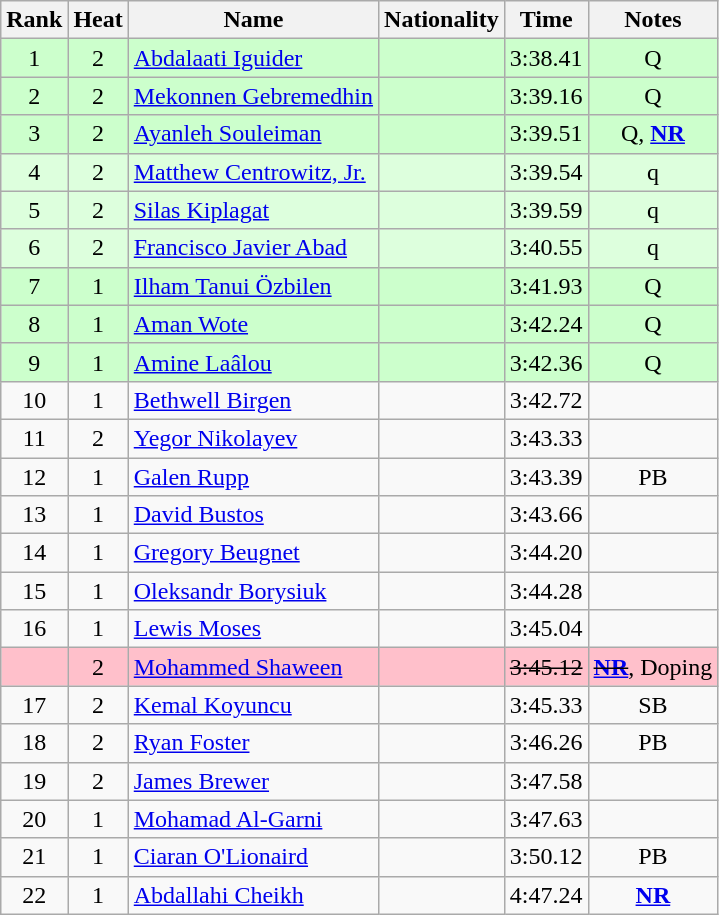<table class="wikitable sortable" style="text-align:center">
<tr>
<th>Rank</th>
<th>Heat</th>
<th>Name</th>
<th>Nationality</th>
<th>Time</th>
<th>Notes</th>
</tr>
<tr bgcolor=ccffcc>
<td>1</td>
<td>2</td>
<td align=left><a href='#'>Abdalaati Iguider</a></td>
<td align=left></td>
<td>3:38.41</td>
<td>Q</td>
</tr>
<tr bgcolor=ccffcc>
<td>2</td>
<td>2</td>
<td align=left><a href='#'>Mekonnen Gebremedhin</a></td>
<td align=left></td>
<td>3:39.16</td>
<td>Q</td>
</tr>
<tr bgcolor=ccffcc>
<td>3</td>
<td>2</td>
<td align=left><a href='#'>Ayanleh Souleiman</a></td>
<td align=left></td>
<td>3:39.51</td>
<td>Q, <strong><a href='#'>NR</a></strong></td>
</tr>
<tr bgcolor=ddffdd>
<td>4</td>
<td>2</td>
<td align=left><a href='#'>Matthew Centrowitz, Jr.</a></td>
<td align=left></td>
<td>3:39.54</td>
<td>q</td>
</tr>
<tr bgcolor=ddffdd>
<td>5</td>
<td>2</td>
<td align=left><a href='#'>Silas Kiplagat</a></td>
<td align=left></td>
<td>3:39.59</td>
<td>q</td>
</tr>
<tr bgcolor=ddffdd>
<td>6</td>
<td>2</td>
<td align=left><a href='#'>Francisco Javier Abad</a></td>
<td align=left></td>
<td>3:40.55</td>
<td>q</td>
</tr>
<tr bgcolor=ccffcc>
<td>7</td>
<td>1</td>
<td align=left><a href='#'>Ilham Tanui Özbilen</a></td>
<td align=left></td>
<td>3:41.93</td>
<td>Q</td>
</tr>
<tr bgcolor=ccffcc>
<td>8</td>
<td>1</td>
<td align=left><a href='#'>Aman Wote</a></td>
<td align=left></td>
<td>3:42.24</td>
<td>Q</td>
</tr>
<tr bgcolor=ccffcc>
<td>9</td>
<td>1</td>
<td align=left><a href='#'>Amine Laâlou</a></td>
<td align=left></td>
<td>3:42.36</td>
<td>Q</td>
</tr>
<tr>
<td>10</td>
<td>1</td>
<td align=left><a href='#'>Bethwell Birgen</a></td>
<td align=left></td>
<td>3:42.72</td>
<td></td>
</tr>
<tr>
<td>11</td>
<td>2</td>
<td align=left><a href='#'>Yegor Nikolayev</a></td>
<td align=left></td>
<td>3:43.33</td>
<td></td>
</tr>
<tr>
<td>12</td>
<td>1</td>
<td align=left><a href='#'>Galen Rupp</a></td>
<td align=left></td>
<td>3:43.39</td>
<td>PB</td>
</tr>
<tr>
<td>13</td>
<td>1</td>
<td align=left><a href='#'>David Bustos</a></td>
<td align=left></td>
<td>3:43.66</td>
<td></td>
</tr>
<tr>
<td>14</td>
<td>1</td>
<td align=left><a href='#'>Gregory Beugnet</a></td>
<td align=left></td>
<td>3:44.20</td>
<td></td>
</tr>
<tr>
<td>15</td>
<td>1</td>
<td align=left><a href='#'>Oleksandr Borysiuk</a></td>
<td align=left></td>
<td>3:44.28</td>
<td></td>
</tr>
<tr>
<td>16</td>
<td>1</td>
<td align=left><a href='#'>Lewis Moses</a></td>
<td align=left></td>
<td>3:45.04</td>
<td></td>
</tr>
<tr bgcolor=pink>
<td></td>
<td>2</td>
<td align=left><a href='#'>Mohammed Shaween</a></td>
<td align=left></td>
<td><s>3:45.12 </s></td>
<td><s><strong><a href='#'>NR</a></strong></s>, Doping</td>
</tr>
<tr>
<td>17</td>
<td>2</td>
<td align=left><a href='#'>Kemal Koyuncu</a></td>
<td align=left></td>
<td>3:45.33</td>
<td>SB</td>
</tr>
<tr>
<td>18</td>
<td>2</td>
<td align=left><a href='#'>Ryan Foster</a></td>
<td align=left></td>
<td>3:46.26</td>
<td>PB</td>
</tr>
<tr>
<td>19</td>
<td>2</td>
<td align=left><a href='#'>James Brewer</a></td>
<td align=left></td>
<td>3:47.58</td>
<td></td>
</tr>
<tr>
<td>20</td>
<td>1</td>
<td align=left><a href='#'>Mohamad Al-Garni</a></td>
<td align=left></td>
<td>3:47.63</td>
<td></td>
</tr>
<tr>
<td>21</td>
<td>1</td>
<td align=left><a href='#'>Ciaran O'Lionaird</a></td>
<td align=left></td>
<td>3:50.12</td>
<td>PB</td>
</tr>
<tr>
<td>22</td>
<td>1</td>
<td align=left><a href='#'>Abdallahi Cheikh</a></td>
<td align=left></td>
<td>4:47.24</td>
<td><strong><a href='#'>NR</a></strong></td>
</tr>
</table>
